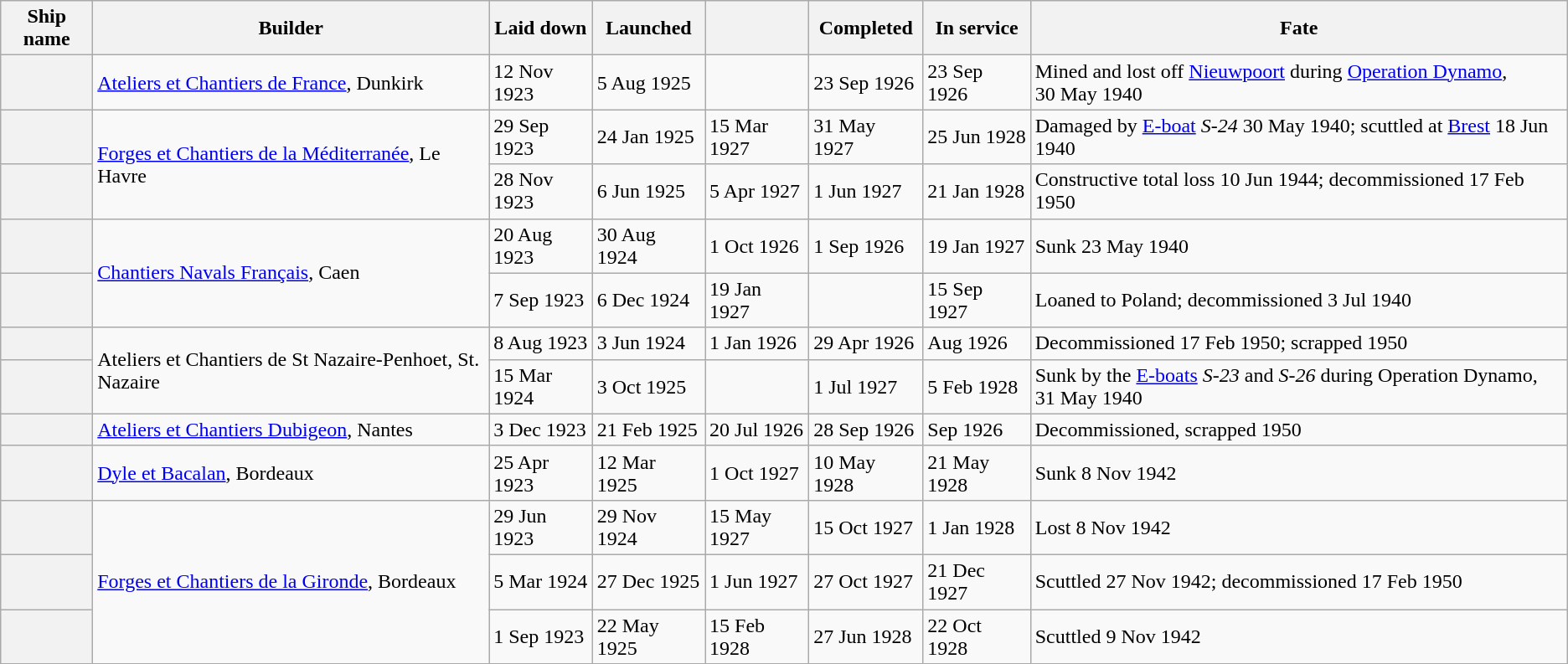<table class="wikitable plainrowheaders">
<tr>
<th scope="col">Ship name</th>
<th scope="col">Builder</th>
<th scope="col">Laid down</th>
<th scope="col">Launched</th>
<th scope="col"></th>
<th scope="col">Completed</th>
<th scope="col">In service</th>
<th scope="col" class="unsortable">Fate</th>
</tr>
<tr>
<th scope="row"></th>
<td><a href='#'>Ateliers et Chantiers de France</a>, Dunkirk</td>
<td>12 Nov 1923</td>
<td>5 Aug 1925</td>
<td></td>
<td>23 Sep 1926</td>
<td>23 Sep 1926</td>
<td>Mined and lost off <a href='#'>Nieuwpoort</a> during <a href='#'>Operation Dynamo</a>, 30 May 1940</td>
</tr>
<tr>
<th scope="row"></th>
<td rowspan=2><a href='#'>Forges et Chantiers de la Méditerranée</a>, Le Havre</td>
<td>29 Sep 1923</td>
<td>24 Jan 1925</td>
<td>15 Mar 1927</td>
<td>31 May 1927</td>
<td>25 Jun 1928</td>
<td>Damaged by <a href='#'>E-boat</a> <em>S-24</em> 30 May 1940; scuttled at <a href='#'>Brest</a> 18 Jun 1940</td>
</tr>
<tr>
<th scope="row"></th>
<td>28 Nov 1923</td>
<td>6 Jun 1925</td>
<td>5 Apr 1927</td>
<td>1 Jun 1927</td>
<td>21 Jan 1928</td>
<td>Constructive total loss 10 Jun 1944; decommissioned 17 Feb 1950</td>
</tr>
<tr>
<th scope="row"></th>
<td rowspan=2><a href='#'>Chantiers Navals Français</a>, Caen</td>
<td>20 Aug 1923</td>
<td>30 Aug 1924</td>
<td>1 Oct 1926</td>
<td>1 Sep 1926</td>
<td>19 Jan 1927</td>
<td>Sunk 23 May 1940</td>
</tr>
<tr>
<th scope="row"></th>
<td>7 Sep 1923</td>
<td>6 Dec 1924</td>
<td>19 Jan 1927</td>
<td></td>
<td>15 Sep 1927</td>
<td>Loaned to Poland; decommissioned 3 Jul 1940</td>
</tr>
<tr>
<th scope="row"></th>
<td rowspan=2>Ateliers et Chantiers de St Nazaire-Penhoet, St. Nazaire</td>
<td>8 Aug 1923</td>
<td>3 Jun 1924</td>
<td>1 Jan 1926</td>
<td>29 Apr 1926</td>
<td>Aug 1926</td>
<td>Decommissioned 17 Feb 1950; scrapped 1950</td>
</tr>
<tr>
<th scope="row"></th>
<td>15 Mar 1924</td>
<td>3 Oct 1925</td>
<td></td>
<td>1 Jul 1927</td>
<td>5 Feb 1928</td>
<td>Sunk by the <a href='#'>E-boats</a> <em>S-23</em> and <em>S-26</em> during Operation Dynamo, 31 May 1940</td>
</tr>
<tr>
<th scope="row"></th>
<td><a href='#'>Ateliers et Chantiers Dubigeon</a>, Nantes</td>
<td>3 Dec 1923</td>
<td>21 Feb 1925</td>
<td>20 Jul 1926</td>
<td>28 Sep 1926</td>
<td>Sep 1926</td>
<td>Decommissioned, scrapped 1950</td>
</tr>
<tr>
<th scope="row"></th>
<td><a href='#'>Dyle et Bacalan</a>, Bordeaux</td>
<td>25 Apr 1923</td>
<td>12 Mar 1925</td>
<td>1 Oct 1927</td>
<td>10 May 1928</td>
<td>21 May 1928</td>
<td>Sunk 8 Nov 1942</td>
</tr>
<tr>
<th scope="row"></th>
<td rowspan=3><a href='#'>Forges et Chantiers de la Gironde</a>, Bordeaux</td>
<td>29 Jun 1923</td>
<td>29 Nov 1924</td>
<td>15 May 1927</td>
<td>15 Oct 1927</td>
<td>1 Jan 1928</td>
<td>Lost 8 Nov 1942</td>
</tr>
<tr>
<th scope="row"></th>
<td>5 Mar 1924</td>
<td>27 Dec 1925</td>
<td>1 Jun 1927</td>
<td>27 Oct 1927</td>
<td>21 Dec 1927</td>
<td>Scuttled 27 Nov 1942; decommissioned 17 Feb 1950</td>
</tr>
<tr>
<th scope="row"></th>
<td>1 Sep 1923</td>
<td>22 May 1925</td>
<td>15 Feb 1928</td>
<td>27 Jun 1928</td>
<td>22 Oct 1928</td>
<td>Scuttled 9 Nov 1942</td>
</tr>
</table>
